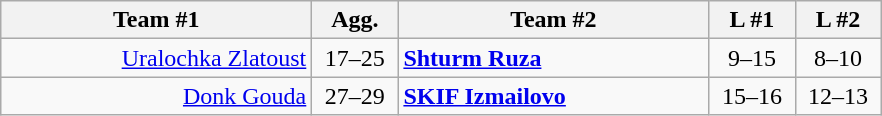<table class=wikitable style="text-align:center">
<tr>
<th width=200>Team #1</th>
<th width=50>Agg.</th>
<th width=200>Team #2</th>
<th width=50>L #1</th>
<th width=50>L #2</th>
</tr>
<tr>
<td align=right><a href='#'>Uralochka Zlatoust</a> </td>
<td align=center>17–25</td>
<td align=left> <strong><a href='#'>Shturm Ruza</a></strong></td>
<td align=center>9–15</td>
<td align=center>8–10</td>
</tr>
<tr>
<td align=right><a href='#'>Donk Gouda</a> </td>
<td align=center>27–29</td>
<td align=left> <strong><a href='#'>SKIF Izmailovo</a></strong></td>
<td align=center>15–16</td>
<td align=center>12–13</td>
</tr>
</table>
